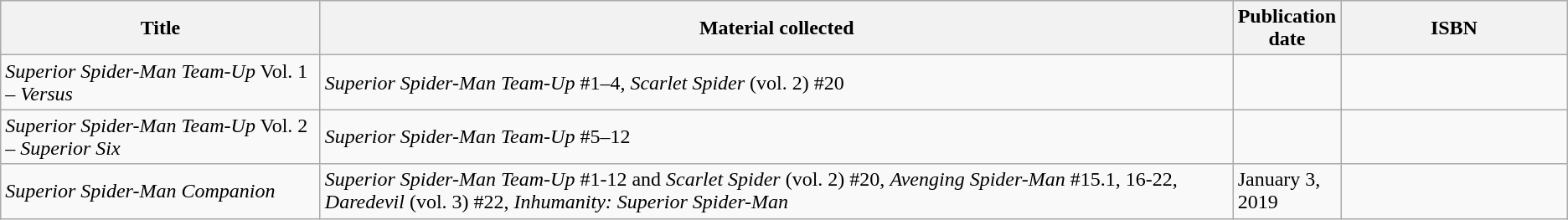<table class="wikitable sortable">
<tr>
<th>Title</th>
<th>Material collected</th>
<th width="1%">Publication date</th>
<th class="unsortable" width="14.47%">ISBN</th>
</tr>
<tr>
<td><em>Superior Spider-Man Team-Up</em> Vol. 1 – <em>Versus</em></td>
<td><em>Superior Spider-Man Team-Up</em> #1–4, <em>Scarlet Spider</em> (vol. 2) #20</td>
<td></td>
<td></td>
</tr>
<tr>
<td><em>Superior Spider-Man Team-Up</em> Vol. 2 – <em>Superior Six</em></td>
<td><em>Superior Spider-Man Team-Up</em> #5–12</td>
<td></td>
<td></td>
</tr>
<tr>
<td><em>Superior Spider-Man Companion</em></td>
<td><em>Superior Spider-Man Team-Up</em> #1-12 and <em>Scarlet Spider</em> (vol. 2) #20, <em>Avenging Spider-Man</em> #15.1, 16-22, <em>Daredevil</em> (vol. 3) #22, <em>Inhumanity: Superior Spider-Man</em></td>
<td>January 3, 2019</td>
<td></td>
</tr>
</table>
